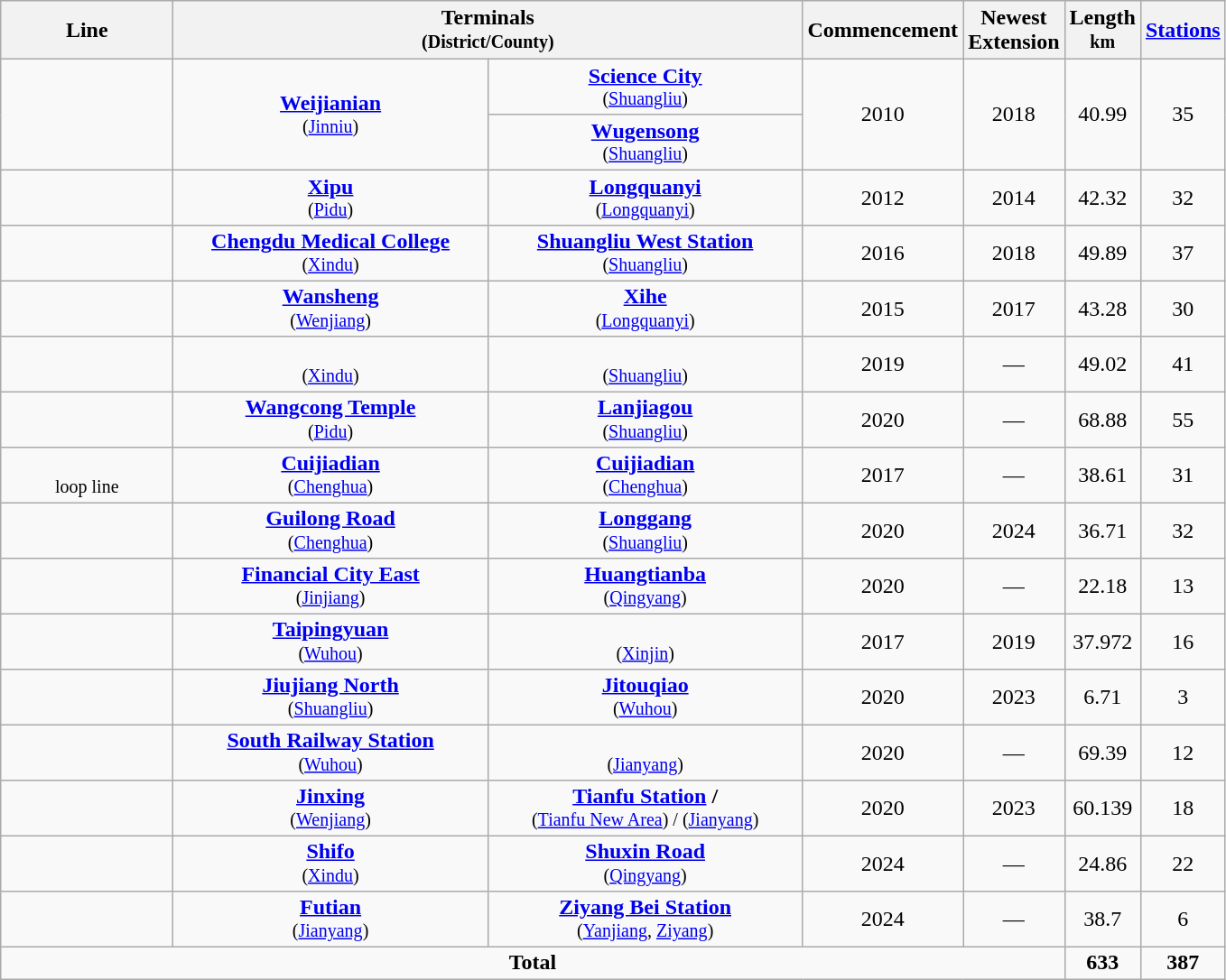<table class="wikitable sortable" style="cell-padding:1.5; font-size:100%; text-align:center;">
<tr>
<th data-sort-type="text"style="width:120px;">Line</th>
<th class="unsortable" colspan="2" style="width:450px; line-height:1.05">Terminals<br><small>(District/County)</small></th>
<th>Commencement</th>
<th>Newest<br>Extension</th>
<th style="line-height:1.05">Length<br><small>km</small></th>
<th style="line-height:1.05"><a href='#'>Stations</a></th>
</tr>
<tr>
<td rowspan="2" style="text-align:center; line-height:1.05"></td>
<td rowspan="2" style="text-align:center; width:225px; line-height:1.05"><strong><a href='#'>Weijianian</a></strong><small><br>(<a href='#'>Jinniu</a>)</small></td>
<td style="text-align:center; width:225px; line-height:1.05"><strong><a href='#'>Science City</a></strong><small><br>(<a href='#'>Shuangliu</a>)</small></td>
<td rowspan="2" style="text-align:center; line-height:1.05">2010</td>
<td rowspan="2" style="text-align:center; line-height:1.05">2018</td>
<td rowspan="2" style="text-align:center; line-height:1.05">40.99</td>
<td rowspan="2" style="text-align:center; line-height:1.05">35</td>
</tr>
<tr>
<td style="text-align:center; width:225px; line-height:1.05"><strong><a href='#'>Wugensong</a></strong><small><br>(<a href='#'>Shuangliu</a>)</small></td>
</tr>
<tr>
<td style="text-align:center; line-height:1.05"></td>
<td style="text-align:center; width:225px; line-height:1.05"><strong><a href='#'>Xipu</a></strong><small><br>(<a href='#'>Pidu</a>)</small></td>
<td style="text-align:center; width:225px; line-height:1.05"><strong><a href='#'>Longquanyi</a></strong><small><br>(<a href='#'>Longquanyi</a>)</small></td>
<td style="text-align:center; line-height:1.05">2012</td>
<td style="text-align:center; line-height:1.05">2014</td>
<td style="text-align:center; line-height:1.05">42.32</td>
<td style="text-align:center; line-height:1.05">32</td>
</tr>
<tr>
<td style="text-align:center; line-height:1.05"></td>
<td style="text-align:center; width:225px; line-height:1.05"><strong><a href='#'>Chengdu Medical College</a></strong><small><br>(<a href='#'>Xindu</a>)</small></td>
<td style="text-align:center; width:225px; line-height:1.05"><strong><a href='#'>Shuangliu West Station</a></strong><small><br>(<a href='#'>Shuangliu</a>)</small></td>
<td style="text-align:center; line-height:1.05">2016</td>
<td style="text-align:center; line-height:1.05">2018</td>
<td style="text-align:center; line-height:1.05">49.89</td>
<td style="text-align:center; line-height:1.05">37</td>
</tr>
<tr>
<td style="text-align:center; line-height:1.05"></td>
<td style="text-align:center; width:225px; line-height:1.05"><strong><a href='#'>Wansheng</a></strong><small><br>(<a href='#'>Wenjiang</a>)</small></td>
<td style="text-align:center; width:225px; line-height:1.05"><strong><a href='#'>Xihe</a></strong><small><br>(<a href='#'>Longquanyi</a>)</small></td>
<td style="text-align:center; line-height:1.05">2015</td>
<td style="text-align:center; line-height:1.05">2017</td>
<td style="text-align:center; line-height:1.05">43.28</td>
<td style="text-align:center; line-height:1.05">30</td>
</tr>
<tr>
<td style="text-align:center; line-height:1.05"></td>
<td style="text-align:center; width:225px; line-height:1.05"><strong></strong><small><br>(<a href='#'>Xindu</a>)</small></td>
<td style="text-align:center; width:225px; line-height:1.05"><strong></strong><small><br>(<a href='#'>Shuangliu</a>)</small></td>
<td style="text-align:center; line-height:1.05">2019</td>
<td style="text-align:center; line-height:1.05">—</td>
<td style="text-align:center; line-height:1.05">49.02</td>
<td style="text-align:center; line-height:1.05">41</td>
</tr>
<tr>
<td></td>
<td style="text-align:center; width:225px; line-height:1.05"><strong><a href='#'>Wangcong Temple</a></strong><small><br>(<a href='#'>Pidu</a>)</small></td>
<td style="text-align:center; width:225px; line-height:1.05"><strong><a href='#'>Lanjiagou</a></strong><small><br>(<a href='#'>Shuangliu</a>)</small></td>
<td>2020</td>
<td>—</td>
<td>68.88</td>
<td>55</td>
</tr>
<tr>
<td style="text-align:center; line-height:1.05"><br><small>loop line</small></td>
<td style="text-align:center; width:225px; line-height:1.05"><strong><a href='#'>Cuijiadian</a></strong><small><br>(<a href='#'>Chenghua</a>)</small></td>
<td style="text-align:center; width:225px; line-height:1.05"><strong><a href='#'>Cuijiadian</a></strong><small><br>(<a href='#'>Chenghua</a>)</small></td>
<td style="text-align:center; line-height:1.05">2017</td>
<td style="text-align:center; line-height:1.05">—</td>
<td style="text-align:center; line-height:1.05">38.61</td>
<td style="text-align:center; line-height:1.05">31</td>
</tr>
<tr>
<td></td>
<td style="text-align:center; width:225px; line-height:1.05"><strong><a href='#'>Guilong Road</a></strong><small><br>(<a href='#'>Chenghua</a>)</small></td>
<td style="text-align:center; width:225px; line-height:1.05"><strong><a href='#'>Longgang</a></strong><small><br>(<a href='#'>Shuangliu</a>)</small></td>
<td>2020</td>
<td>2024</td>
<td>36.71</td>
<td>32</td>
</tr>
<tr>
<td></td>
<td style="text-align:center; width:225px; line-height:1.05"><strong><a href='#'>Financial City East</a></strong><small><br>(<a href='#'>Jinjiang</a>)</small></td>
<td style="text-align:center; width:225px; line-height:1.05"><strong><a href='#'>Huangtianba</a></strong><small><br>(<a href='#'>Qingyang</a>)</small></td>
<td>2020</td>
<td>—</td>
<td>22.18</td>
<td>13</td>
</tr>
<tr>
<td style="text-align:center; line-height:1.05"></td>
<td style="text-align:center; width:225px; line-height:1.05"><strong><a href='#'>Taipingyuan</a></strong><small><br>(<a href='#'>Wuhou</a>)</small></td>
<td style="text-align:center; width:225px; line-height:1.05"><strong></strong><small><br>(<a href='#'>Xinjin</a>)</small></td>
<td style="text-align:center; line-height:1.05">2017</td>
<td style="text-align:center; line-height:1.05">2019</td>
<td style="text-align:center; line-height:1.05">37.972</td>
<td style="text-align:center; line-height:1.05">16</td>
</tr>
<tr>
<td></td>
<td style="text-align:center; width:225px; line-height:1.05"><strong><a href='#'>Jiujiang North</a></strong><small><br>(<a href='#'>Shuangliu</a>)</small></td>
<td style="text-align:center; width:225px; line-height:1.05"><strong><a href='#'>Jitouqiao</a></strong><small><br>(<a href='#'>Wuhou</a>)</small></td>
<td>2020</td>
<td>2023</td>
<td>6.71</td>
<td>3</td>
</tr>
<tr>
<td style="text-align:center; line-height:1.05"></td>
<td style="text-align:center; width:225px; line-height:1.05"><strong><a href='#'>South Railway Station</a></strong><small><br>(<a href='#'>Wuhou</a>)</small></td>
<td style="text-align:center; width:225px; line-height:1.05"><strong></strong><small><br>(<a href='#'>Jianyang</a>)</small></td>
<td style="text-align:center; line-height:1.05">2020</td>
<td style="text-align:center; line-height:1.05">—</td>
<td style="text-align:center; line-height:1.05">69.39</td>
<td style="text-align:center; line-height:1.05">12</td>
</tr>
<tr>
<td></td>
<td style="text-align:center; width:225px; line-height:1.05"><strong><a href='#'>Jinxing</a></strong><small><br>(<a href='#'>Wenjiang</a>)</small></td>
<td style="text-align:center; width:225px; line-height:1.05"><strong><a href='#'>Tianfu Station</a> / </strong><small><br>(<a href='#'>Tianfu New Area</a>) / (<a href='#'>Jianyang</a>)</small></td>
<td>2020</td>
<td>2023</td>
<td>60.139</td>
<td>18</td>
</tr>
<tr>
<td></td>
<td style="text-align:center; width:225px; line-height:1.05"><strong><a href='#'>Shifo</a></strong><small><br>(<a href='#'>Xindu</a>)</small></td>
<td style="text-align:center; width:225px; line-height:1.05"><strong><a href='#'>Shuxin Road</a></strong><small><br>(<a href='#'>Qingyang</a>)</small></td>
<td>2024</td>
<td>—</td>
<td>24.86</td>
<td>22</td>
</tr>
<tr>
<td></td>
<td style="text-align:center; width:225px; line-height:1.05"><strong><a href='#'>Futian</a></strong><small><br>(<a href='#'>Jianyang</a>)</small></td>
<td style="text-align:center; width:225px; line-height:1.05"><strong><a href='#'>Ziyang Bei Station</a></strong><small><br>(<a href='#'>Yanjiang</a>, <a href='#'>Ziyang</a>)</small></td>
<td>2024</td>
<td>—</td>
<td>38.7</td>
<td>6</td>
</tr>
<tr class="sortbottom">
<td style="text-align:center; line-height:1.05" colspan="5"><strong>Total</strong></td>
<td style="text-align:center; line-height:1.05"><strong>633</strong></td>
<td style="text-align:center; line-height:1.05"><strong>387</strong></td>
</tr>
</table>
